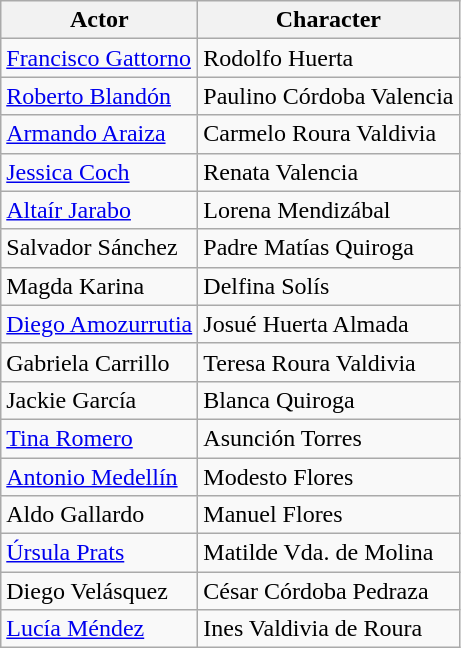<table class="wikitable">
<tr>
<th>Actor</th>
<th>Character</th>
</tr>
<tr>
<td><a href='#'>Francisco Gattorno</a></td>
<td>Rodolfo Huerta</td>
</tr>
<tr>
<td><a href='#'>Roberto Blandón</a></td>
<td>Paulino Córdoba Valencia</td>
</tr>
<tr>
<td><a href='#'>Armando Araiza</a></td>
<td>Carmelo Roura Valdivia</td>
</tr>
<tr>
<td><a href='#'>Jessica Coch</a></td>
<td>Renata Valencia</td>
</tr>
<tr>
<td><a href='#'>Altaír Jarabo</a></td>
<td>Lorena Mendizábal</td>
</tr>
<tr>
<td>Salvador Sánchez</td>
<td>Padre Matías Quiroga</td>
</tr>
<tr>
<td>Magda Karina</td>
<td>Delfina Solís</td>
</tr>
<tr>
<td><a href='#'>Diego Amozurrutia</a></td>
<td>Josué Huerta Almada</td>
</tr>
<tr>
<td>Gabriela Carrillo</td>
<td>Teresa Roura Valdivia</td>
</tr>
<tr>
<td>Jackie García</td>
<td>Blanca Quiroga</td>
</tr>
<tr>
<td><a href='#'>Tina Romero</a></td>
<td>Asunción Torres</td>
</tr>
<tr>
<td><a href='#'>Antonio Medellín</a></td>
<td>Modesto Flores</td>
</tr>
<tr>
<td>Aldo Gallardo</td>
<td>Manuel Flores</td>
</tr>
<tr>
<td><a href='#'>Úrsula Prats</a></td>
<td>Matilde Vda. de Molina</td>
</tr>
<tr>
<td>Diego Velásquez</td>
<td>César Córdoba Pedraza</td>
</tr>
<tr>
<td><a href='#'>Lucía Méndez</a></td>
<td>Ines Valdivia de Roura</td>
</tr>
</table>
